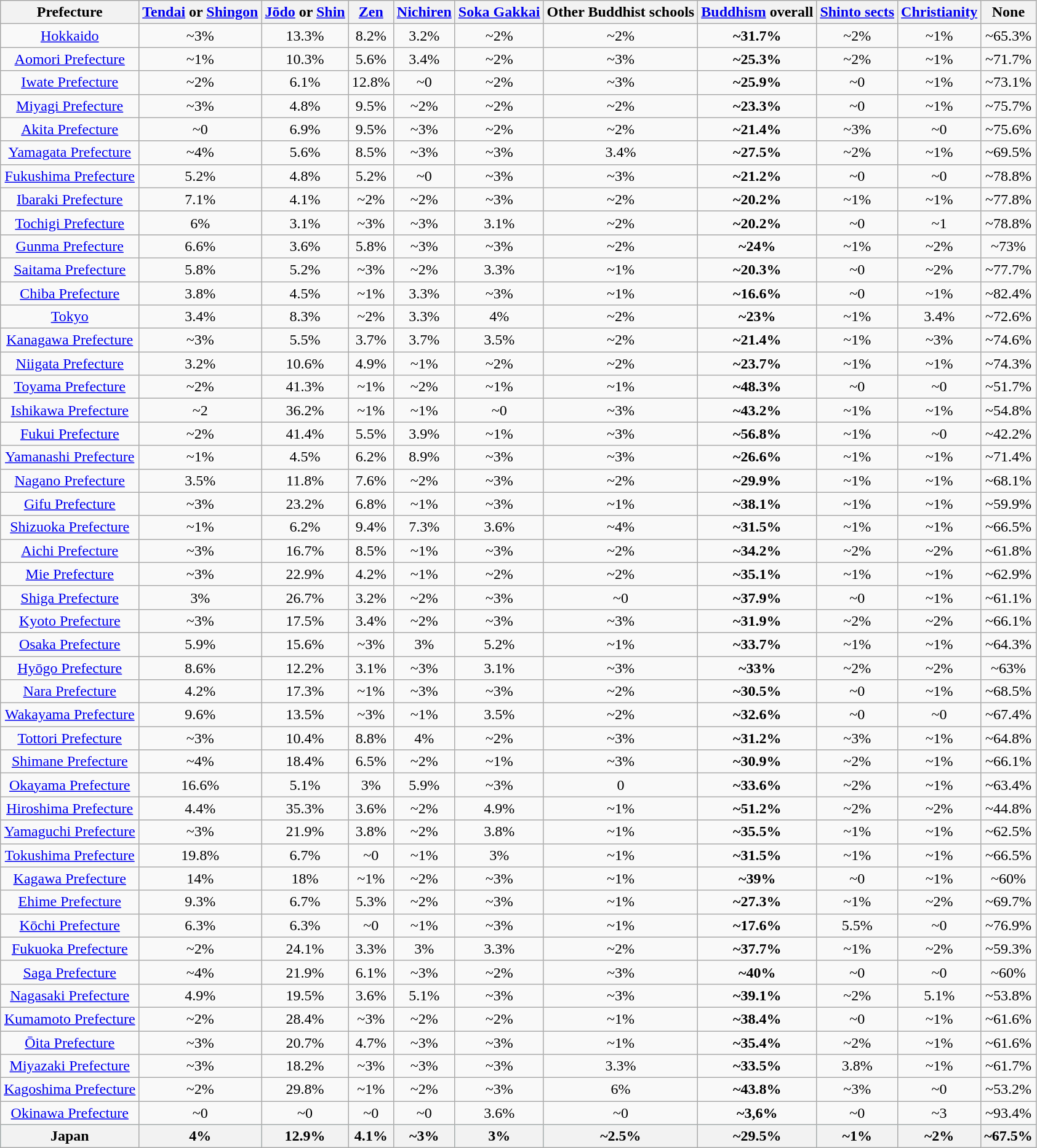<table class="wikitable sortable">
<tr>
<th>Prefecture</th>
<th data-sort-type="number"><a href='#'>Tendai</a> or <a href='#'>Shingon</a></th>
<th><a href='#'>Jōdo</a> or <a href='#'>Shin</a></th>
<th><a href='#'>Zen</a></th>
<th><a href='#'>Nichiren</a></th>
<th><a href='#'>Soka Gakkai</a></th>
<th>Other Buddhist schools</th>
<th><a href='#'>Buddhism</a> overall</th>
<th><a href='#'>Shinto sects</a></th>
<th><a href='#'>Christianity</a></th>
<th>None</th>
</tr>
<tr style="text-align:center;">
<td><a href='#'>Hokkaido</a></td>
<td data-sort-value="3">~3%</td>
<td>13.3%</td>
<td>8.2%</td>
<td>3.2%</td>
<td>~2%</td>
<td>~2%</td>
<td><strong>~31.7%</strong></td>
<td>~2%</td>
<td>~1%</td>
<td>~65.3%</td>
</tr>
<tr style="text-align:center;">
<td><a href='#'>Aomori Prefecture</a></td>
<td data-sort-value="1">~1%</td>
<td>10.3%</td>
<td>5.6%</td>
<td>3.4%</td>
<td>~2%</td>
<td>~3%</td>
<td><strong>~25.3%</strong></td>
<td>~2%</td>
<td>~1%</td>
<td>~71.7%</td>
</tr>
<tr style="text-align:center;">
<td><a href='#'>Iwate Prefecture</a></td>
<td data-sort-value="2">~2%</td>
<td>6.1%</td>
<td>12.8%</td>
<td>~0</td>
<td>~2%</td>
<td>~3%</td>
<td><strong>~25.9%</strong></td>
<td>~0</td>
<td>~1%</td>
<td>~73.1%</td>
</tr>
<tr style="text-align:center;">
<td><a href='#'>Miyagi Prefecture</a></td>
<td data-sort-value="3">~3%</td>
<td>4.8%</td>
<td>9.5%</td>
<td>~2%</td>
<td>~2%</td>
<td>~2%</td>
<td><strong>~23.3%</strong></td>
<td>~0</td>
<td>~1%</td>
<td>~75.7%</td>
</tr>
<tr style="text-align:center;">
<td><a href='#'>Akita Prefecture</a></td>
<td data-sort-value="0">~0</td>
<td>6.9%</td>
<td>9.5%</td>
<td>~3%</td>
<td>~2%</td>
<td>~2%</td>
<td><strong>~21.4%</strong></td>
<td>~3%</td>
<td>~0</td>
<td>~75.6%</td>
</tr>
<tr style="text-align:center;">
<td><a href='#'>Yamagata Prefecture</a></td>
<td data-sort-value="4">~4%</td>
<td>5.6%</td>
<td>8.5%</td>
<td>~3%</td>
<td>~3%</td>
<td>3.4%</td>
<td><strong>~27.5%</strong></td>
<td>~2%</td>
<td>~1%</td>
<td>~69.5%</td>
</tr>
<tr style="text-align:center;">
<td><a href='#'>Fukushima Prefecture</a></td>
<td>5.2%</td>
<td>4.8%</td>
<td>5.2%</td>
<td>~0</td>
<td>~3%</td>
<td>~3%</td>
<td><strong>~21.2%</strong></td>
<td>~0</td>
<td>~0</td>
<td>~78.8%</td>
</tr>
<tr style="text-align:center;">
<td><a href='#'>Ibaraki Prefecture</a></td>
<td>7.1%</td>
<td>4.1%</td>
<td>~2%</td>
<td>~2%</td>
<td>~3%</td>
<td>~2%</td>
<td><strong>~20.2%</strong></td>
<td>~1%</td>
<td>~1%</td>
<td>~77.8%</td>
</tr>
<tr style="text-align:center;">
<td><a href='#'>Tochigi Prefecture</a></td>
<td>6%</td>
<td>3.1%</td>
<td>~3%</td>
<td>~3%</td>
<td>3.1%</td>
<td>~2%</td>
<td><strong>~20.2%</strong></td>
<td>~0</td>
<td>~1</td>
<td>~78.8%</td>
</tr>
<tr style="text-align:center;">
<td><a href='#'>Gunma Prefecture</a></td>
<td>6.6%</td>
<td>3.6%</td>
<td>5.8%</td>
<td>~3%</td>
<td>~3%</td>
<td>~2%</td>
<td><strong>~24%</strong></td>
<td>~1%</td>
<td>~2%</td>
<td>~73%</td>
</tr>
<tr style="text-align:center;">
<td><a href='#'>Saitama Prefecture</a></td>
<td>5.8%</td>
<td>5.2%</td>
<td>~3%</td>
<td>~2%</td>
<td>3.3%</td>
<td>~1%</td>
<td><strong>~20.3%</strong></td>
<td>~0</td>
<td>~2%</td>
<td>~77.7%</td>
</tr>
<tr style="text-align:center;">
<td><a href='#'>Chiba Prefecture</a></td>
<td>3.8%</td>
<td>4.5%</td>
<td>~1%</td>
<td>3.3%</td>
<td>~3%</td>
<td>~1%</td>
<td><strong>~16.6%</strong></td>
<td>~0</td>
<td>~1%</td>
<td>~82.4%</td>
</tr>
<tr style="text-align:center;">
<td><a href='#'>Tokyo</a></td>
<td>3.4%</td>
<td>8.3%</td>
<td>~2%</td>
<td>3.3%</td>
<td>4%</td>
<td>~2%</td>
<td><strong>~23%</strong></td>
<td>~1%</td>
<td>3.4%</td>
<td>~72.6%</td>
</tr>
<tr style="text-align:center;">
<td><a href='#'>Kanagawa Prefecture</a></td>
<td data-sort-value="3">~3%</td>
<td>5.5%</td>
<td>3.7%</td>
<td>3.7%</td>
<td>3.5%</td>
<td>~2%</td>
<td><strong>~21.4%</strong></td>
<td>~1%</td>
<td>~3%</td>
<td>~74.6%</td>
</tr>
<tr style="text-align:center;">
<td><a href='#'>Niigata Prefecture</a></td>
<td>3.2%</td>
<td>10.6%</td>
<td>4.9%</td>
<td>~1%</td>
<td>~2%</td>
<td>~2%</td>
<td><strong>~23.7%</strong></td>
<td>~1%</td>
<td>~1%</td>
<td>~74.3%</td>
</tr>
<tr style="text-align:center;">
<td><a href='#'>Toyama Prefecture</a></td>
<td data-sort-value="2">~2%</td>
<td>41.3%</td>
<td>~1%</td>
<td>~2%</td>
<td>~1%</td>
<td>~1%</td>
<td><strong>~48.3%</strong></td>
<td>~0</td>
<td>~0</td>
<td>~51.7%</td>
</tr>
<tr style="text-align:center;">
<td><a href='#'>Ishikawa Prefecture</a></td>
<td data-sort-value="2">~2</td>
<td>36.2%</td>
<td>~1%</td>
<td>~1%</td>
<td>~0</td>
<td>~3%</td>
<td><strong>~43.2%</strong></td>
<td>~1%</td>
<td>~1%</td>
<td>~54.8%</td>
</tr>
<tr style="text-align:center;">
<td><a href='#'>Fukui Prefecture</a></td>
<td data-sort-value="2">~2%</td>
<td>41.4%</td>
<td>5.5%</td>
<td>3.9%</td>
<td>~1%</td>
<td>~3%</td>
<td><strong>~56.8%</strong></td>
<td>~1%</td>
<td>~0</td>
<td>~42.2%</td>
</tr>
<tr style="text-align:center;">
<td><a href='#'>Yamanashi Prefecture</a></td>
<td data-sort-value="1">~1%</td>
<td>4.5%</td>
<td>6.2%</td>
<td>8.9%</td>
<td>~3%</td>
<td>~3%</td>
<td><strong>~26.6%</strong></td>
<td>~1%</td>
<td>~1%</td>
<td>~71.4%</td>
</tr>
<tr style="text-align:center;">
<td><a href='#'>Nagano Prefecture</a></td>
<td>3.5%</td>
<td>11.8%</td>
<td>7.6%</td>
<td>~2%</td>
<td>~3%</td>
<td>~2%</td>
<td><strong>~29.9%</strong></td>
<td>~1%</td>
<td>~1%</td>
<td>~68.1%</td>
</tr>
<tr style="text-align:center;">
<td><a href='#'>Gifu Prefecture</a></td>
<td data-sort-value="3">~3%</td>
<td>23.2%</td>
<td>6.8%</td>
<td>~1%</td>
<td>~3%</td>
<td>~1%</td>
<td><strong>~38.1%</strong></td>
<td>~1%</td>
<td>~1%</td>
<td>~59.9%</td>
</tr>
<tr style="text-align:center;">
<td><a href='#'>Shizuoka Prefecture</a></td>
<td data-sort-value="1">~1%</td>
<td>6.2%</td>
<td>9.4%</td>
<td>7.3%</td>
<td>3.6%</td>
<td>~4%</td>
<td><strong>~31.5%</strong></td>
<td>~1%</td>
<td>~1%</td>
<td>~66.5%</td>
</tr>
<tr style="text-align:center;">
<td><a href='#'>Aichi Prefecture</a></td>
<td data-sort-value="3">~3%</td>
<td>16.7%</td>
<td>8.5%</td>
<td>~1%</td>
<td>~3%</td>
<td>~2%</td>
<td><strong>~34.2%</strong></td>
<td>~2%</td>
<td>~2%</td>
<td>~61.8%</td>
</tr>
<tr style="text-align:center;">
<td><a href='#'>Mie Prefecture</a></td>
<td data-sort-value="3">~3%</td>
<td>22.9%</td>
<td>4.2%</td>
<td>~1%</td>
<td>~2%</td>
<td>~2%</td>
<td><strong>~35.1%</strong></td>
<td>~1%</td>
<td>~1%</td>
<td>~62.9%</td>
</tr>
<tr style="text-align:center;">
<td><a href='#'>Shiga Prefecture</a></td>
<td>3%</td>
<td>26.7%</td>
<td>3.2%</td>
<td>~2%</td>
<td>~3%</td>
<td>~0</td>
<td><strong>~37.9%</strong></td>
<td>~0</td>
<td>~1%</td>
<td>~61.1%</td>
</tr>
<tr style="text-align:center;">
<td><a href='#'>Kyoto Prefecture</a></td>
<td data-sort-value="3">~3%</td>
<td>17.5%</td>
<td>3.4%</td>
<td>~2%</td>
<td>~3%</td>
<td>~3%</td>
<td><strong>~31.9%</strong></td>
<td>~2%</td>
<td>~2%</td>
<td>~66.1%</td>
</tr>
<tr style="text-align:center;">
<td><a href='#'>Osaka Prefecture</a></td>
<td>5.9%</td>
<td>15.6%</td>
<td>~3%</td>
<td>3%</td>
<td>5.2%</td>
<td>~1%</td>
<td><strong>~33.7%</strong></td>
<td>~1%</td>
<td>~1%</td>
<td>~64.3%</td>
</tr>
<tr style="text-align:center;">
<td><a href='#'>Hyōgo Prefecture</a></td>
<td>8.6%</td>
<td>12.2%</td>
<td>3.1%</td>
<td>~3%</td>
<td>3.1%</td>
<td>~3%</td>
<td><strong>~33%</strong></td>
<td>~2%</td>
<td>~2%</td>
<td>~63%</td>
</tr>
<tr style="text-align:center;">
<td><a href='#'>Nara Prefecture</a></td>
<td>4.2%</td>
<td>17.3%</td>
<td>~1%</td>
<td>~3%</td>
<td>~3%</td>
<td>~2%</td>
<td><strong>~30.5%</strong></td>
<td>~0</td>
<td>~1%</td>
<td>~68.5%</td>
</tr>
<tr style="text-align:center;">
<td><a href='#'>Wakayama Prefecture</a></td>
<td>9.6%</td>
<td>13.5%</td>
<td>~3%</td>
<td>~1%</td>
<td>3.5%</td>
<td>~2%</td>
<td><strong>~32.6%</strong></td>
<td>~0</td>
<td>~0</td>
<td>~67.4%</td>
</tr>
<tr style="text-align:center;">
<td><a href='#'>Tottori Prefecture</a></td>
<td data-sort-value="3">~3%</td>
<td>10.4%</td>
<td>8.8%</td>
<td>4%</td>
<td>~2%</td>
<td>~3%</td>
<td><strong>~31.2%</strong></td>
<td>~3%</td>
<td>~1%</td>
<td>~64.8%</td>
</tr>
<tr style="text-align:center;">
<td><a href='#'>Shimane Prefecture</a></td>
<td data-sort-value="4">~4%</td>
<td>18.4%</td>
<td>6.5%</td>
<td>~2%</td>
<td>~1%</td>
<td>~3%</td>
<td><strong>~30.9%</strong></td>
<td>~2%</td>
<td>~1%</td>
<td>~66.1%</td>
</tr>
<tr style="text-align:center;">
<td><a href='#'>Okayama Prefecture</a></td>
<td>16.6%</td>
<td>5.1%</td>
<td>3%</td>
<td>5.9%</td>
<td>~3%</td>
<td>0</td>
<td><strong>~33.6%</strong></td>
<td>~2%</td>
<td>~1%</td>
<td>~63.4%</td>
</tr>
<tr style="text-align:center;">
<td><a href='#'>Hiroshima Prefecture</a></td>
<td>4.4%</td>
<td>35.3%</td>
<td>3.6%</td>
<td>~2%</td>
<td>4.9%</td>
<td>~1%</td>
<td><strong>~51.2%</strong></td>
<td>~2%</td>
<td>~2%</td>
<td>~44.8%</td>
</tr>
<tr style="text-align:center;">
<td><a href='#'>Yamaguchi Prefecture</a></td>
<td data-sort-value="3">~3%</td>
<td>21.9%</td>
<td>3.8%</td>
<td>~2%</td>
<td>3.8%</td>
<td>~1%</td>
<td><strong>~35.5%</strong></td>
<td>~1%</td>
<td>~1%</td>
<td>~62.5%</td>
</tr>
<tr style="text-align:center;">
<td><a href='#'>Tokushima Prefecture</a></td>
<td>19.8%</td>
<td>6.7%</td>
<td>~0</td>
<td>~1%</td>
<td>3%</td>
<td>~1%</td>
<td><strong>~31.5%</strong></td>
<td>~1%</td>
<td>~1%</td>
<td>~66.5%</td>
</tr>
<tr style="text-align:center;">
<td><a href='#'>Kagawa Prefecture</a></td>
<td>14%</td>
<td>18%</td>
<td>~1%</td>
<td>~2%</td>
<td>~3%</td>
<td>~1%</td>
<td><strong>~39%</strong></td>
<td>~0</td>
<td>~1%</td>
<td>~60%</td>
</tr>
<tr style="text-align:center;">
<td><a href='#'>Ehime Prefecture</a></td>
<td>9.3%</td>
<td>6.7%</td>
<td>5.3%</td>
<td>~2%</td>
<td>~3%</td>
<td>~1%</td>
<td><strong>~27.3%</strong></td>
<td>~1%</td>
<td>~2%</td>
<td>~69.7%</td>
</tr>
<tr style="text-align:center;">
<td><a href='#'>Kōchi Prefecture</a></td>
<td>6.3%</td>
<td>6.3%</td>
<td>~0</td>
<td>~1%</td>
<td>~3%</td>
<td>~1%</td>
<td><strong>~17.6%</strong></td>
<td>5.5%</td>
<td>~0</td>
<td>~76.9%</td>
</tr>
<tr style="text-align:center;">
<td><a href='#'>Fukuoka Prefecture</a></td>
<td data-sort-value="2">~2%</td>
<td>24.1%</td>
<td>3.3%</td>
<td>3%</td>
<td>3.3%</td>
<td>~2%</td>
<td><strong>~37.7%</strong></td>
<td>~1%</td>
<td>~2%</td>
<td>~59.3%</td>
</tr>
<tr style="text-align:center;">
<td><a href='#'>Saga Prefecture</a></td>
<td data-sort-value="4">~4%</td>
<td>21.9%</td>
<td>6.1%</td>
<td>~3%</td>
<td>~2%</td>
<td>~3%</td>
<td><strong>~40%</strong></td>
<td>~0</td>
<td>~0</td>
<td>~60%</td>
</tr>
<tr style="text-align:center;">
<td><a href='#'>Nagasaki Prefecture</a></td>
<td>4.9%</td>
<td>19.5%</td>
<td>3.6%</td>
<td>5.1%</td>
<td>~3%</td>
<td>~3%</td>
<td><strong>~39.1%</strong></td>
<td>~2%</td>
<td>5.1%</td>
<td>~53.8%</td>
</tr>
<tr style="text-align:center;">
<td><a href='#'>Kumamoto Prefecture</a></td>
<td data-sort-value="2">~2%</td>
<td>28.4%</td>
<td>~3%</td>
<td>~2%</td>
<td>~2%</td>
<td>~1%</td>
<td><strong>~38.4%</strong></td>
<td>~0</td>
<td>~1%</td>
<td>~61.6%</td>
</tr>
<tr style="text-align:center;">
<td><a href='#'>Ōita Prefecture</a></td>
<td data-sort-value="3">~3%</td>
<td>20.7%</td>
<td>4.7%</td>
<td>~3%</td>
<td>~3%</td>
<td>~1%</td>
<td><strong>~35.4%</strong></td>
<td>~2%</td>
<td>~1%</td>
<td>~61.6%</td>
</tr>
<tr style="text-align:center;">
<td><a href='#'>Miyazaki Prefecture</a></td>
<td data-sort-value="3">~3%</td>
<td>18.2%</td>
<td>~3%</td>
<td>~3%</td>
<td>~3%</td>
<td>3.3%</td>
<td><strong>~33.5%</strong></td>
<td>3.8%</td>
<td>~1%</td>
<td>~61.7%</td>
</tr>
<tr style="text-align:center;">
<td><a href='#'>Kagoshima Prefecture</a></td>
<td data-sort-value="2">~2%</td>
<td>29.8%</td>
<td>~1%</td>
<td>~2%</td>
<td>~3%</td>
<td>6%</td>
<td><strong>~43.8%</strong></td>
<td>~3%</td>
<td>~0</td>
<td>~53.2%</td>
</tr>
<tr style="text-align:center;">
<td><a href='#'>Okinawa Prefecture</a></td>
<td data-sort-value="0">~0</td>
<td>~0</td>
<td>~0</td>
<td>~0</td>
<td>3.6%</td>
<td>~0</td>
<td><strong>~3,6%</strong></td>
<td>~0</td>
<td>~3</td>
<td>~93.4%</td>
</tr>
<tr style="background:#9ff;">
<th>Japan</th>
<th>4%</th>
<th>12.9%</th>
<th>4.1%</th>
<th>~3%</th>
<th>3%</th>
<th>~2.5%</th>
<th><strong>~29.5%</strong></th>
<th>~1%</th>
<th>~2%</th>
<th>~67.5%</th>
</tr>
</table>
